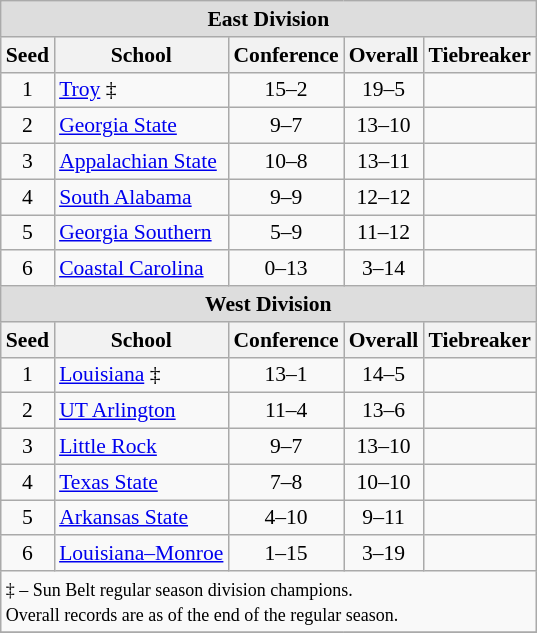<table class="wikitable" style="white-space:nowrap; font-size:90%;text-align:center">
<tr>
<td colspan="5" style="background:#DDDDDD; font:#000000"><strong>East Division</strong></td>
</tr>
<tr>
<th>Seed</th>
<th>School</th>
<th>Conference</th>
<th>Overall</th>
<th>Tiebreaker</th>
</tr>
<tr>
<td>1</td>
<td align=left><a href='#'>Troy</a> ‡</td>
<td>15–2</td>
<td>19–5</td>
<td></td>
</tr>
<tr>
<td>2</td>
<td align=left><a href='#'>Georgia State</a></td>
<td>9–7</td>
<td>13–10</td>
<td></td>
</tr>
<tr>
<td>3</td>
<td align=left><a href='#'>Appalachian State</a></td>
<td>10–8</td>
<td>13–11</td>
<td></td>
</tr>
<tr>
<td>4</td>
<td align=left><a href='#'>South Alabama</a></td>
<td>9–9</td>
<td>12–12</td>
<td></td>
</tr>
<tr>
<td>5</td>
<td align=left><a href='#'>Georgia Southern</a></td>
<td>5–9</td>
<td>11–12</td>
<td></td>
</tr>
<tr>
<td>6</td>
<td align=left><a href='#'>Coastal Carolina</a></td>
<td>0–13</td>
<td>3–14</td>
<td></td>
</tr>
<tr>
<td colspan="10" style="text-align:center; background:#DDDDDD; font:#000000"><strong>West Division</strong></td>
</tr>
<tr>
<th>Seed</th>
<th>School</th>
<th>Conference</th>
<th>Overall</th>
<th>Tiebreaker</th>
</tr>
<tr>
<td>1</td>
<td align=left><a href='#'>Louisiana</a> ‡</td>
<td>13–1</td>
<td>14–5</td>
<td></td>
</tr>
<tr>
<td>2</td>
<td align=left><a href='#'>UT Arlington</a></td>
<td>11–4</td>
<td>13–6</td>
<td></td>
</tr>
<tr>
<td>3</td>
<td align=left><a href='#'>Little Rock</a></td>
<td>9–7</td>
<td>13–10</td>
<td></td>
</tr>
<tr>
<td>4</td>
<td align=left><a href='#'>Texas State</a></td>
<td>7–8</td>
<td>10–10</td>
<td></td>
</tr>
<tr>
<td>5</td>
<td align=left><a href='#'>Arkansas State</a></td>
<td>4–10</td>
<td>9–11</td>
<td></td>
</tr>
<tr>
<td>6</td>
<td align=left><a href='#'>Louisiana–Monroe</a></td>
<td>1–15</td>
<td>3–19</td>
<td></td>
</tr>
<tr>
<td colspan="5" align=left><small>‡ – Sun Belt regular season division champions.<br>Overall records are as of the end of the regular season.</small></td>
</tr>
<tr>
</tr>
</table>
